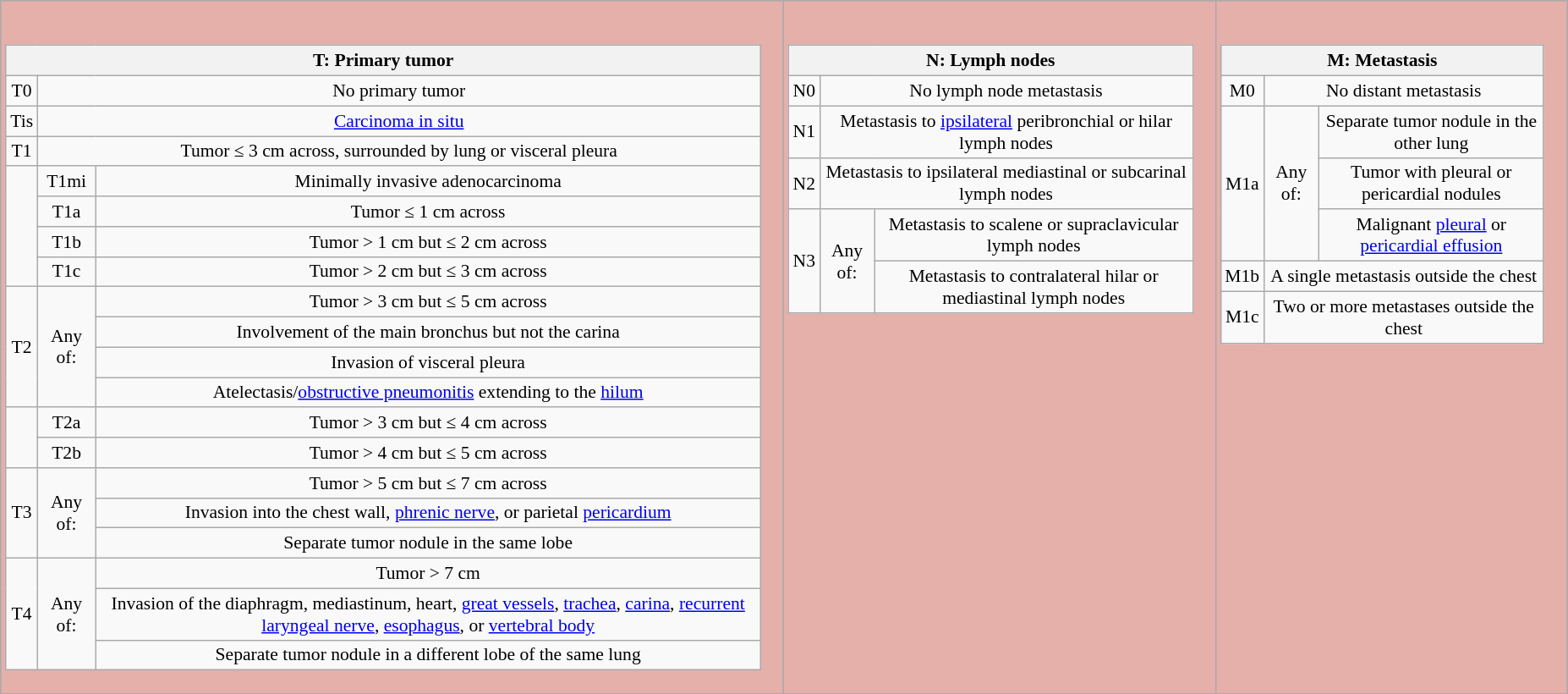<table class="wikitable" style="text-align:center;font-size:90%;margin-left:1em;background:#E5AFAA;">
<tr>
<td><br><table class="wikitable">
<tr>
<th colspan="3">T: Primary tumor</th>
</tr>
<tr>
<td>T0</td>
<td colspan="2">No primary tumor</td>
</tr>
<tr>
<td>Tis</td>
<td colspan="2"><a href='#'>Carcinoma in situ</a></td>
</tr>
<tr>
<td>T1</td>
<td colspan="2">Tumor ≤ 3 cm across, surrounded by lung or visceral pleura</td>
</tr>
<tr>
<td rowspan="4"></td>
<td>T1mi</td>
<td>Minimally invasive adenocarcinoma</td>
</tr>
<tr>
<td>T1a</td>
<td>Tumor ≤ 1 cm across</td>
</tr>
<tr>
<td>T1b</td>
<td>Tumor > 1 cm but ≤ 2 cm across</td>
</tr>
<tr>
<td>T1c</td>
<td>Tumor > 2 cm but ≤ 3 cm across</td>
</tr>
<tr>
<td rowspan="4">T2</td>
<td rowspan="4">Any of:</td>
<td>Tumor > 3 cm but ≤ 5 cm across</td>
</tr>
<tr>
<td>Involvement of the main bronchus but not the carina</td>
</tr>
<tr>
<td>Invasion of visceral pleura</td>
</tr>
<tr>
<td>Atelectasis/<a href='#'>obstructive pneumonitis</a> extending to the <a href='#'>hilum</a></td>
</tr>
<tr>
<td rowspan="2"></td>
<td>T2a</td>
<td>Tumor > 3 cm but ≤ 4 cm across</td>
</tr>
<tr>
<td>T2b</td>
<td>Tumor > 4 cm but ≤ 5 cm across</td>
</tr>
<tr>
<td rowspan="3">T3</td>
<td rowspan="3">Any of:</td>
<td>Tumor > 5 cm but ≤ 7 cm across</td>
</tr>
<tr>
<td>Invasion into the chest wall, <a href='#'>phrenic nerve</a>, or parietal <a href='#'>pericardium</a></td>
</tr>
<tr>
<td>Separate tumor nodule in the same lobe</td>
</tr>
<tr>
<td rowspan="3">T4</td>
<td rowspan="3">Any of:</td>
<td>Tumor > 7 cm</td>
</tr>
<tr>
<td>Invasion of the diaphragm, mediastinum, heart, <a href='#'>great vessels</a>, <a href='#'>trachea</a>, <a href='#'>carina</a>, <a href='#'>recurrent laryngeal nerve</a>, <a href='#'>esophagus</a>, or <a href='#'>vertebral body</a></td>
</tr>
<tr>
<td>Separate tumor nodule in a different lobe of the same lung</td>
</tr>
</table>
</td>
<td style="vertical-align:top;"><br><table class="wikitable">
<tr>
<th colspan="3">N: Lymph nodes</th>
</tr>
<tr>
<td>N0</td>
<td colspan="2">No lymph node metastasis</td>
</tr>
<tr>
<td>N1</td>
<td colspan="2">Metastasis to <a href='#'>ipsilateral</a> peribronchial or hilar lymph nodes</td>
</tr>
<tr>
<td>N2</td>
<td colspan="2">Metastasis to ipsilateral mediastinal or subcarinal lymph nodes</td>
</tr>
<tr>
<td rowspan="2">N3</td>
<td rowspan="2">Any of:</td>
<td>Metastasis to scalene or supraclavicular lymph nodes</td>
</tr>
<tr>
<td>Metastasis to contralateral hilar or mediastinal lymph nodes</td>
</tr>
</table>
</td>
<td style="vertical-align:top;"><br><table class="wikitable">
<tr>
<th colspan="3">M: Metastasis</th>
</tr>
<tr>
<td>M0</td>
<td colspan="2">No distant metastasis</td>
</tr>
<tr>
<td rowspan="3">M1a</td>
<td rowspan="3">Any of:</td>
<td>Separate tumor nodule in the other lung</td>
</tr>
<tr>
<td>Tumor with pleural or pericardial nodules</td>
</tr>
<tr>
<td>Malignant <a href='#'>pleural</a> or <a href='#'>pericardial effusion</a></td>
</tr>
<tr>
<td>M1b</td>
<td colspan="2">A single metastasis outside the chest</td>
</tr>
<tr>
<td>M1c</td>
<td colspan="2">Two or more metastases outside the chest</td>
</tr>
</table>
</td>
</tr>
</table>
